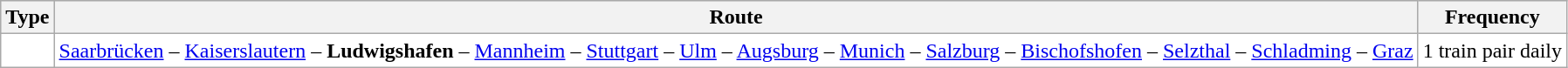<table class="wikitable" style="text-align:left; background-color:white;">
<tr bgcolor="d8d8d8">
<th>Type</th>
<th>Route</th>
<th>Frequency</th>
</tr>
<tr>
<td></td>
<td><a href='#'>Saarbrücken</a> – <a href='#'>Kaiserslautern</a> – <strong>Ludwigshafen</strong> – <a href='#'>Mannheim</a> – <a href='#'>Stuttgart</a> – <a href='#'>Ulm</a> – <a href='#'>Augsburg</a> – <a href='#'>Munich</a> – <a href='#'>Salzburg</a> – <a href='#'>Bischofshofen</a> – <a href='#'>Selzthal</a> – <a href='#'>Schladming</a> – <a href='#'>Graz</a></td>
<td>1 train pair daily</td>
</tr>
</table>
